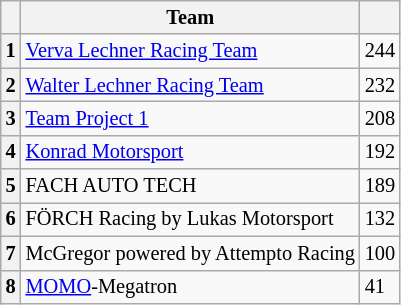<table class="wikitable" style="font-size: 85%">
<tr>
<th></th>
<th>Team</th>
<th></th>
</tr>
<tr>
<th>1</th>
<td> <a href='#'>Verva Lechner Racing Team</a></td>
<td>244</td>
</tr>
<tr>
<th>2</th>
<td> <a href='#'>Walter Lechner Racing Team</a></td>
<td>232</td>
</tr>
<tr>
<th>3</th>
<td> <a href='#'>Team Project 1</a></td>
<td>208</td>
</tr>
<tr>
<th>4</th>
<td> <a href='#'>Konrad Motorsport</a></td>
<td>192</td>
</tr>
<tr>
<th>5</th>
<td> FACH AUTO TECH</td>
<td>189</td>
</tr>
<tr>
<th>6</th>
<td> FÖRCH Racing by Lukas Motorsport</td>
<td>132</td>
</tr>
<tr>
<th>7</th>
<td> McGregor powered by Attempto Racing</td>
<td>100</td>
</tr>
<tr>
<th>8</th>
<td> <a href='#'>MOMO</a>-Megatron</td>
<td>41</td>
</tr>
</table>
